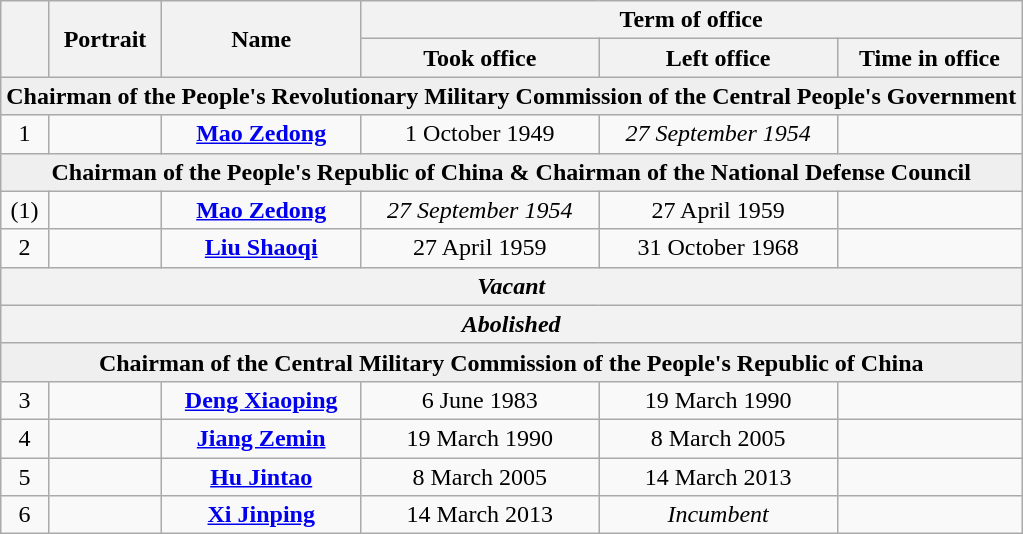<table class="wikitable" style="text-align:center">
<tr>
<th rowspan=2></th>
<th rowspan=2>Portrait</th>
<th rowspan=2>Name<br></th>
<th colspan=3>Term of office</th>
</tr>
<tr>
<th>Took office</th>
<th>Left office</th>
<th>Time in office</th>
</tr>
<tr style="background:#efefef;">
<td colspan=6><strong>Chairman of the People's Revolutionary Military Commission of the Central People's Government</strong></td>
</tr>
<tr>
<td>1</td>
<td></td>
<td><strong><a href='#'>Mao Zedong</a></strong><br></td>
<td>1 October 1949</td>
<td><em>27 September 1954</em></td>
<td></td>
</tr>
<tr style="background:#efefef;">
<td colspan=6><strong>Chairman of the People's Republic of China & Chairman of the National Defense Council</strong></td>
</tr>
<tr>
<td>(1)</td>
<td></td>
<td><strong><a href='#'>Mao Zedong</a></strong><br></td>
<td><em>27 September 1954</em></td>
<td>27 April 1959</td>
<td></td>
</tr>
<tr>
<td>2</td>
<td></td>
<td><strong><a href='#'>Liu Shaoqi</a></strong><br></td>
<td>27 April 1959</td>
<td>31 October 1968</td>
<td></td>
</tr>
<tr>
<th colspan=6><em>Vacant<br></em></th>
</tr>
<tr>
<th colspan=6><em>Abolished<br></em></th>
</tr>
<tr style="background:#efefef;">
<td colspan=6><strong>Chairman of the Central Military Commission of the People's Republic of China</strong></td>
</tr>
<tr>
<td>3</td>
<td></td>
<td><strong><a href='#'>Deng Xiaoping</a></strong><br></td>
<td>6 June 1983</td>
<td>19 March 1990</td>
<td></td>
</tr>
<tr>
<td>4</td>
<td></td>
<td><strong><a href='#'>Jiang Zemin</a></strong><br></td>
<td>19 March 1990</td>
<td>8 March 2005</td>
<td></td>
</tr>
<tr>
<td>5</td>
<td></td>
<td><strong><a href='#'>Hu Jintao</a></strong><br></td>
<td>8 March 2005</td>
<td>14 March 2013</td>
<td></td>
</tr>
<tr>
<td>6</td>
<td></td>
<td><strong><a href='#'>Xi Jinping</a></strong><br></td>
<td>14 March 2013</td>
<td><em>Incumbent</em></td>
<td></td>
</tr>
</table>
